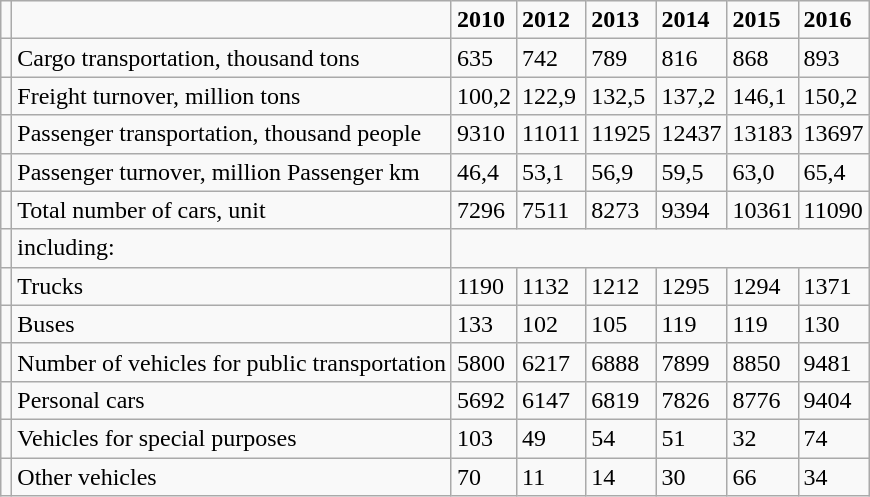<table class="wikitable">
<tr>
<td></td>
<td></td>
<td><strong>2010</strong></td>
<td><strong>2012</strong></td>
<td><strong>2013</strong></td>
<td><strong>2014</strong></td>
<td><strong>2015</strong></td>
<td><strong>2016</strong></td>
</tr>
<tr>
<td></td>
<td>Cargo  transportation, thousand tons</td>
<td>635</td>
<td>742</td>
<td>789</td>
<td>816</td>
<td>868</td>
<td>893</td>
</tr>
<tr>
<td></td>
<td>Freight  turnover, million tons</td>
<td>100,2</td>
<td>122,9</td>
<td>132,5</td>
<td>137,2</td>
<td>146,1</td>
<td>150,2</td>
</tr>
<tr>
<td></td>
<td>Passenger  transportation, thousand people</td>
<td>9310</td>
<td>11011</td>
<td>11925</td>
<td>12437</td>
<td>13183</td>
<td>13697</td>
</tr>
<tr>
<td></td>
<td>Passenger  turnover, million Passenger km</td>
<td>46,4</td>
<td>53,1</td>
<td>56,9</td>
<td>59,5</td>
<td>63,0</td>
<td>65,4</td>
</tr>
<tr>
<td></td>
<td>Total  number of cars, unit</td>
<td>7296</td>
<td>7511</td>
<td>8273</td>
<td>9394</td>
<td>10361</td>
<td>11090</td>
</tr>
<tr>
<td></td>
<td>including:</td>
<td colspan="6"></td>
</tr>
<tr>
<td></td>
<td>Trucks</td>
<td>1190</td>
<td>1132</td>
<td>1212</td>
<td>1295</td>
<td>1294</td>
<td>1371</td>
</tr>
<tr>
<td></td>
<td>Buses</td>
<td>133</td>
<td>102</td>
<td>105</td>
<td>119</td>
<td>119</td>
<td>130</td>
</tr>
<tr>
<td></td>
<td>Number  of vehicles for public transportation</td>
<td>5800</td>
<td>6217</td>
<td>6888</td>
<td>7899</td>
<td>8850</td>
<td>9481</td>
</tr>
<tr>
<td></td>
<td>Personal  cars</td>
<td>5692</td>
<td>6147</td>
<td>6819</td>
<td>7826</td>
<td>8776</td>
<td>9404</td>
</tr>
<tr>
<td></td>
<td>Vehicles  for special purposes</td>
<td>103</td>
<td>49</td>
<td>54</td>
<td>51</td>
<td>32</td>
<td>74</td>
</tr>
<tr>
<td></td>
<td>Other  vehicles</td>
<td>70</td>
<td>11</td>
<td>14</td>
<td>30</td>
<td>66</td>
<td>34</td>
</tr>
</table>
